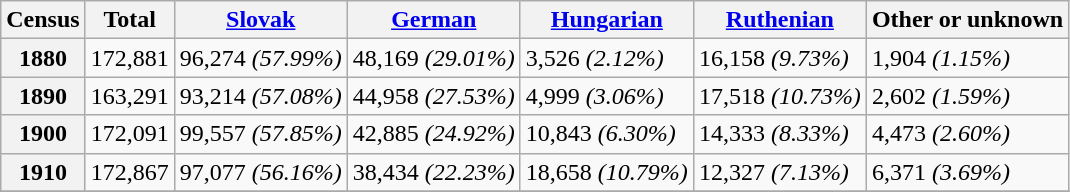<table class="wikitable">
<tr>
<th>Census</th>
<th>Total</th>
<th><a href='#'>Slovak</a></th>
<th><a href='#'>German</a></th>
<th><a href='#'>Hungarian</a></th>
<th><a href='#'>Ruthenian</a></th>
<th>Other or unknown</th>
</tr>
<tr>
<th>1880</th>
<td>172,881</td>
<td>96,274 <em>(57.99%)</em></td>
<td>48,169 <em>(29.01%)</em></td>
<td>3,526 <em>(2.12%)</em></td>
<td>16,158 <em>(9.73%)</em></td>
<td>1,904 <em>(1.15%)</em></td>
</tr>
<tr>
<th>1890</th>
<td>163,291</td>
<td>93,214 <em>(57.08%)</em></td>
<td>44,958 <em>(27.53%)</em></td>
<td>4,999 <em>(3.06%)</em></td>
<td>17,518 <em>(10.73%)</em></td>
<td>2,602 <em>(1.59%)</em></td>
</tr>
<tr>
<th>1900</th>
<td>172,091</td>
<td>99,557 <em>(57.85%)</em></td>
<td>42,885 <em>(24.92%)</em></td>
<td>10,843 <em>(6.30%)</em></td>
<td>14,333 <em>(8.33%)</em></td>
<td>4,473 <em>(2.60%)</em></td>
</tr>
<tr>
<th>1910</th>
<td>172,867</td>
<td>97,077 <em>(56.16%)</em></td>
<td>38,434 <em>(22.23%)</em></td>
<td>18,658 <em>(10.79%)</em></td>
<td>12,327 <em>(7.13%)</em></td>
<td>6,371 <em>(3.69%)</em></td>
</tr>
<tr>
</tr>
</table>
